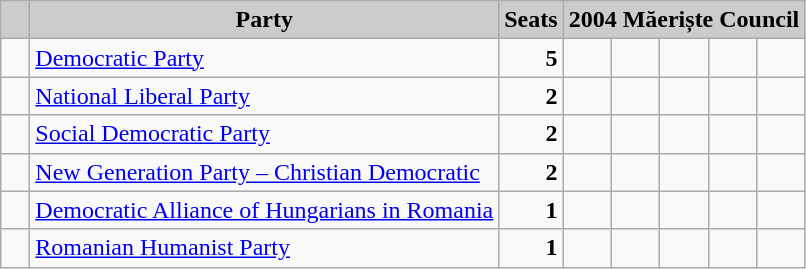<table class="wikitable">
<tr>
<th style="background:#ccc">   </th>
<th style="background:#ccc">Party</th>
<th style="background:#ccc">Seats</th>
<th style="background:#ccc" colspan="8">2004 Măeriște Council</th>
</tr>
<tr>
<td>  </td>
<td><a href='#'>Democratic Party</a></td>
<td style="text-align: right"><strong>5</strong></td>
<td>  </td>
<td>  </td>
<td>  </td>
<td>  </td>
<td>  </td>
</tr>
<tr>
<td>  </td>
<td><a href='#'>National Liberal Party</a></td>
<td style="text-align: right"><strong>2</strong></td>
<td>  </td>
<td>  </td>
<td> </td>
<td> </td>
<td> </td>
</tr>
<tr>
<td>  </td>
<td><a href='#'>Social Democratic Party</a></td>
<td style="text-align: right"><strong>2</strong></td>
<td>  </td>
<td>  </td>
<td> </td>
<td> </td>
<td> </td>
</tr>
<tr>
<td>  </td>
<td><a href='#'>New Generation Party – Christian Democratic</a></td>
<td style="text-align: right"><strong>2</strong></td>
<td>  </td>
<td>  </td>
<td> </td>
<td> </td>
<td> </td>
</tr>
<tr>
<td>  </td>
<td><a href='#'>Democratic Alliance of Hungarians in Romania</a></td>
<td style="text-align: right"><strong>1</strong></td>
<td>  </td>
<td> </td>
<td> </td>
<td> </td>
<td> </td>
</tr>
<tr>
<td>  </td>
<td><a href='#'>Romanian Humanist Party</a></td>
<td style="text-align: right"><strong>1</strong></td>
<td>  </td>
<td> </td>
<td> </td>
<td> </td>
<td> </td>
</tr>
</table>
